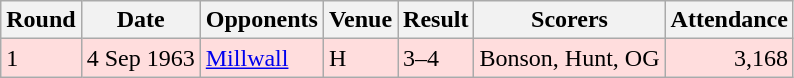<table class="wikitable">
<tr>
<th>Round</th>
<th>Date</th>
<th>Opponents</th>
<th>Venue</th>
<th>Result</th>
<th>Scorers</th>
<th>Attendance</th>
</tr>
<tr bgcolor="#ffdddd">
<td>1</td>
<td>4 Sep 1963</td>
<td><a href='#'>Millwall</a></td>
<td>H</td>
<td>3–4</td>
<td>Bonson, Hunt, OG</td>
<td align="right">3,168</td>
</tr>
</table>
